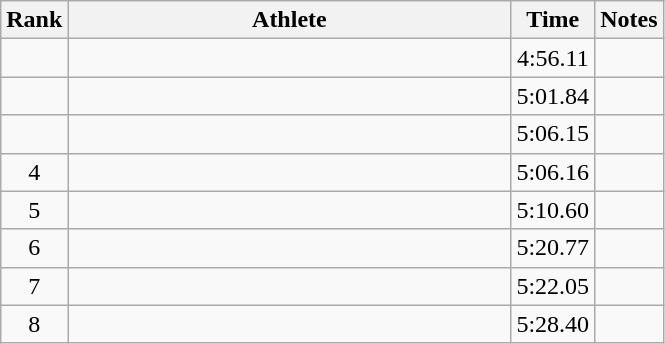<table class="wikitable" style="text-align:center">
<tr>
<th>Rank</th>
<th Style="width:18em">Athlete</th>
<th>Time</th>
<th>Notes</th>
</tr>
<tr>
<td></td>
<td style="text-align:left"></td>
<td>4:56.11</td>
<td></td>
</tr>
<tr>
<td></td>
<td style="text-align:left"></td>
<td>5:01.84</td>
<td></td>
</tr>
<tr>
<td></td>
<td style="text-align:left"></td>
<td>5:06.15</td>
<td></td>
</tr>
<tr>
<td>4</td>
<td style="text-align:left"></td>
<td>5:06.16</td>
<td></td>
</tr>
<tr>
<td>5</td>
<td style="text-align:left"></td>
<td>5:10.60</td>
<td></td>
</tr>
<tr>
<td>6</td>
<td style="text-align:left"></td>
<td>5:20.77</td>
<td></td>
</tr>
<tr>
<td>7</td>
<td style="text-align:left"></td>
<td>5:22.05</td>
<td></td>
</tr>
<tr>
<td>8</td>
<td style="text-align:left"></td>
<td>5:28.40</td>
<td></td>
</tr>
</table>
